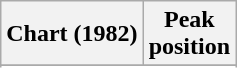<table class="wikitable sortable plainrowheaders" style="text-align:center">
<tr>
<th>Chart (1982)</th>
<th>Peak<br>position</th>
</tr>
<tr>
</tr>
<tr>
</tr>
</table>
